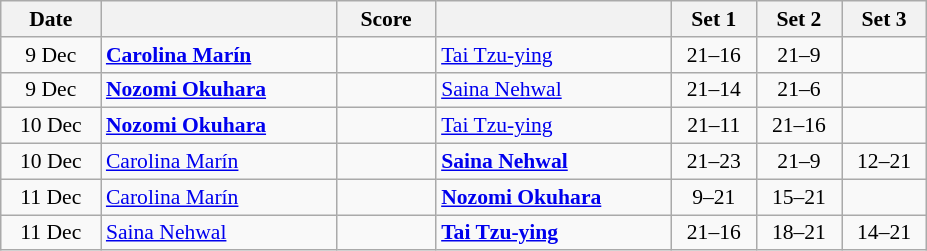<table class="wikitable" style="text-align: center; font-size:90% ">
<tr>
<th width="60">Date</th>
<th align="right" width="150"></th>
<th width="60">Score</th>
<th align="left" width="150"></th>
<th width="50">Set 1</th>
<th width="50">Set 2</th>
<th width="50">Set 3</th>
</tr>
<tr>
<td>9 Dec</td>
<td align=left><strong> <a href='#'>Carolina Marín</a></strong></td>
<td align=center></td>
<td align=left> <a href='#'>Tai Tzu-ying</a></td>
<td>21–16</td>
<td>21–9</td>
<td></td>
</tr>
<tr>
<td>9 Dec</td>
<td align=left><strong> <a href='#'>Nozomi Okuhara</a></strong></td>
<td align=center></td>
<td align=left> <a href='#'>Saina Nehwal</a></td>
<td>21–14</td>
<td>21–6</td>
<td></td>
</tr>
<tr>
<td>10 Dec</td>
<td align=left><strong> <a href='#'>Nozomi Okuhara</a></strong></td>
<td align=center></td>
<td align=left> <a href='#'>Tai Tzu-ying</a></td>
<td>21–11</td>
<td>21–16</td>
<td></td>
</tr>
<tr>
<td>10 Dec</td>
<td align=left> <a href='#'>Carolina Marín</a></td>
<td align=center></td>
<td align=left><strong> <a href='#'>Saina Nehwal</a></strong></td>
<td>21–23</td>
<td>21–9</td>
<td>12–21</td>
</tr>
<tr>
<td>11 Dec</td>
<td align=left> <a href='#'>Carolina Marín</a></td>
<td align=center></td>
<td align=left><strong> <a href='#'>Nozomi Okuhara</a></strong></td>
<td>9–21</td>
<td>15–21</td>
<td></td>
</tr>
<tr>
<td>11 Dec</td>
<td align=left> <a href='#'>Saina Nehwal</a></td>
<td align=center></td>
<td align=left><strong> <a href='#'>Tai Tzu-ying</a></strong></td>
<td>21–16</td>
<td>18–21</td>
<td>14–21</td>
</tr>
</table>
